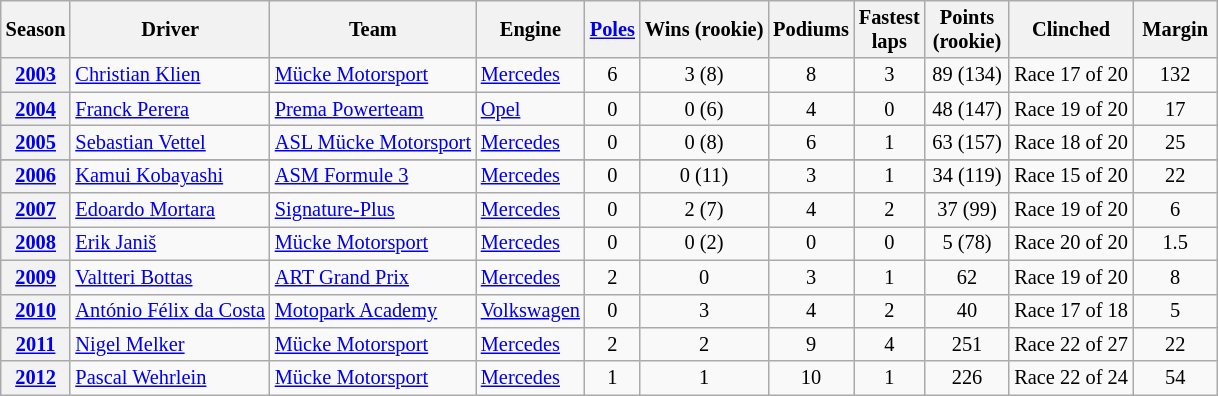<table class="wikitable sortable" style="font-size:85%; text-align:center;">
<tr>
<th scope=col>Season</th>
<th scope=col>Driver</th>
<th scope=col>Team</th>
<th scope=col>Engine</th>
<th scope=col><a href='#'>Poles</a></th>
<th scope=col>Wins (rookie)</th>
<th scope=col>Podiums</th>
<th scope=col width="40">Fastest laps</th>
<th scope=col width="50">Points (rookie)</th>
<th scope=col>Clinched</th>
<th scope=col width="50">Margin</th>
</tr>
<tr>
<th><a href='#'>2003</a></th>
<td align=left> <a href='#'>Christian Klien</a></td>
<td align=left> <a href='#'>Mücke Motorsport</a></td>
<td align=left><a href='#'>Mercedes</a></td>
<td>6</td>
<td>3 (8)</td>
<td>8</td>
<td>3</td>
<td>89 (134)</td>
<td>Race 17 of 20</td>
<td>132</td>
</tr>
<tr>
<th><a href='#'>2004</a></th>
<td align=left> <a href='#'>Franck Perera</a></td>
<td align=left> <a href='#'>Prema Powerteam</a></td>
<td align=left><a href='#'>Opel</a></td>
<td>0</td>
<td>0 (6)</td>
<td>4</td>
<td>0</td>
<td>48 (147)</td>
<td>Race 19 of 20</td>
<td>17</td>
</tr>
<tr>
<th><a href='#'>2005</a></th>
<td align=left> <a href='#'>Sebastian Vettel</a></td>
<td align=left> <a href='#'>ASL Mücke Motorsport</a></td>
<td align=left><a href='#'>Mercedes</a></td>
<td>0</td>
<td>0 (8)</td>
<td>6</td>
<td>1</td>
<td>63 (157)</td>
<td>Race 18 of 20</td>
<td>25</td>
</tr>
<tr>
</tr>
<tr>
<th><a href='#'>2006</a></th>
<td align=left> <a href='#'>Kamui Kobayashi</a></td>
<td align=left> <a href='#'>ASM Formule 3</a></td>
<td align=left><a href='#'>Mercedes</a></td>
<td>0</td>
<td>0 (11)</td>
<td>3</td>
<td>1</td>
<td>34 (119)</td>
<td>Race 15 of 20</td>
<td>22</td>
</tr>
<tr>
<th><a href='#'>2007</a></th>
<td align=left> <a href='#'>Edoardo Mortara</a></td>
<td align=left> <a href='#'>Signature-Plus</a></td>
<td align=left><a href='#'>Mercedes</a></td>
<td>0</td>
<td>2 (7)</td>
<td>4</td>
<td>2</td>
<td>37 (99)</td>
<td>Race 19 of 20</td>
<td>6</td>
</tr>
<tr>
<th><a href='#'>2008</a></th>
<td align=left> <a href='#'>Erik Janiš</a></td>
<td align=left> <a href='#'>Mücke Motorsport</a></td>
<td align=left><a href='#'>Mercedes</a></td>
<td>0</td>
<td>0 (2)</td>
<td>0</td>
<td>0</td>
<td>5 (78)</td>
<td>Race 20 of 20</td>
<td>1.5</td>
</tr>
<tr>
<th><a href='#'>2009</a></th>
<td align=left> <a href='#'>Valtteri Bottas</a></td>
<td align=left> <a href='#'>ART Grand Prix</a></td>
<td align=left><a href='#'>Mercedes</a></td>
<td>2</td>
<td>0</td>
<td>3</td>
<td>1</td>
<td>62</td>
<td>Race 19 of 20</td>
<td>8</td>
</tr>
<tr>
<th><a href='#'>2010</a></th>
<td align=left> <a href='#'>António Félix da Costa</a></td>
<td align=left> <a href='#'>Motopark Academy</a></td>
<td align=left><a href='#'>Volkswagen</a></td>
<td>0</td>
<td>3</td>
<td>4</td>
<td>2</td>
<td>40</td>
<td>Race 17 of 18</td>
<td>5</td>
</tr>
<tr>
<th><a href='#'>2011</a></th>
<td align=left> <a href='#'>Nigel Melker</a></td>
<td align=left> <a href='#'>Mücke Motorsport</a></td>
<td align=left><a href='#'>Mercedes</a></td>
<td>2</td>
<td>2</td>
<td>9</td>
<td>4</td>
<td>251</td>
<td>Race 22 of 27</td>
<td>22</td>
</tr>
<tr>
<th><a href='#'>2012</a></th>
<td align=left> <a href='#'>Pascal Wehrlein</a></td>
<td align=left> <a href='#'>Mücke Motorsport</a></td>
<td align=left><a href='#'>Mercedes</a></td>
<td>1</td>
<td>1</td>
<td>10</td>
<td>1</td>
<td>226</td>
<td>Race 22 of 24</td>
<td>54</td>
</tr>
</table>
